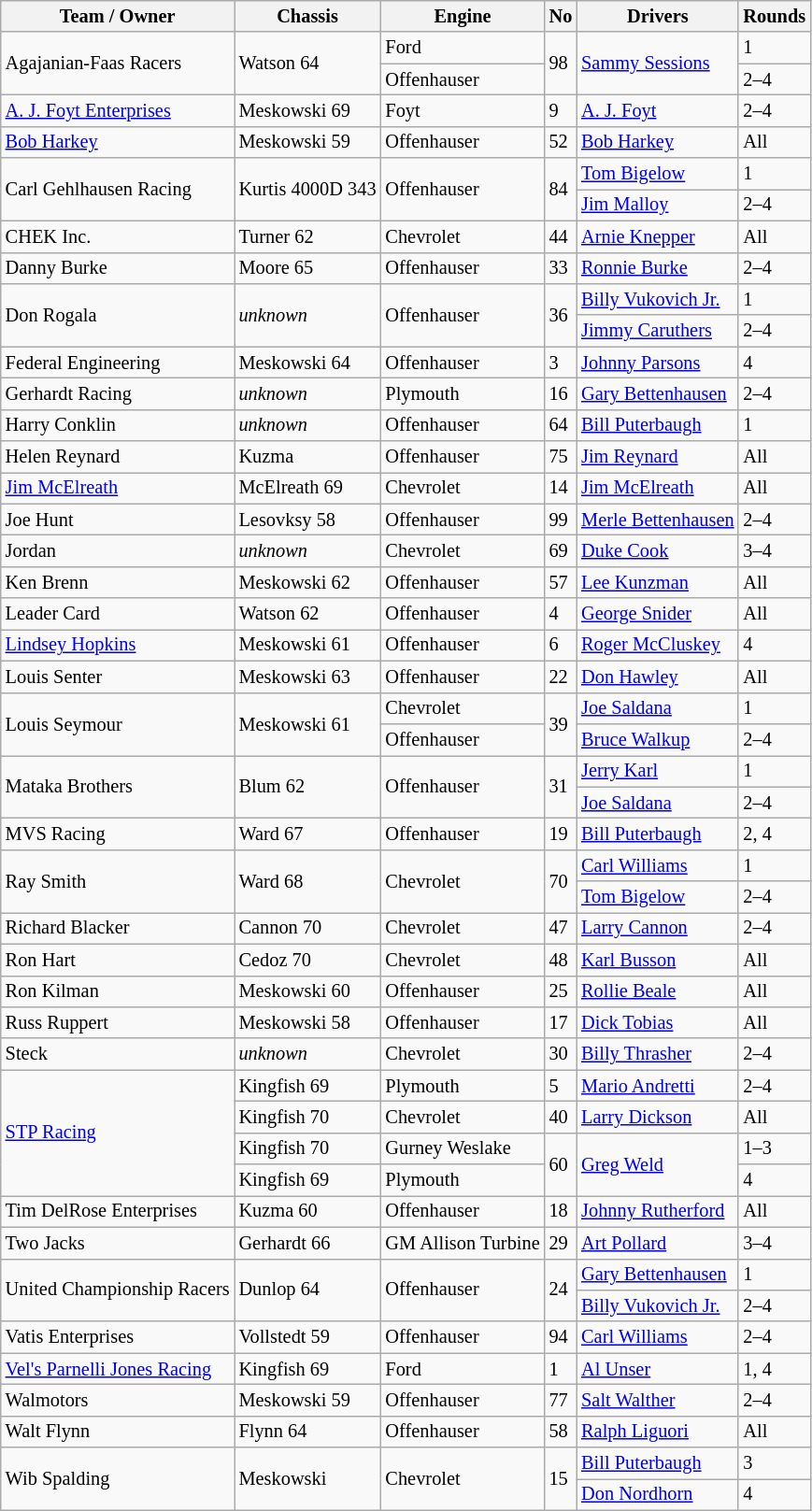<table class="wikitable" style="font-size: 85%">
<tr>
<th>Team / Owner</th>
<th>Chassis</th>
<th>Engine</th>
<th>No</th>
<th>Drivers</th>
<th>Rounds</th>
</tr>
<tr>
<td rowspan="2">Agajanian-Faas Racers</td>
<td rowspan="2">Watson 64</td>
<td>Ford</td>
<td rowspan="2">98</td>
<td rowspan="2"><a href='#'>Sammy Sessions</a></td>
<td>1</td>
</tr>
<tr>
<td>Offenhauser</td>
<td>2–4</td>
</tr>
<tr>
<td><a href='#'>A. J. Foyt Enterprises</a></td>
<td>Meskowski 69</td>
<td>Foyt</td>
<td>9</td>
<td><a href='#'>A. J. Foyt</a></td>
<td>2–4</td>
</tr>
<tr>
<td><a href='#'>Bob Harkey</a></td>
<td>Meskowski 59</td>
<td>Offenhauser</td>
<td>52</td>
<td><a href='#'>Bob Harkey</a></td>
<td>All</td>
</tr>
<tr>
<td rowspan="2">Carl Gehlhausen Racing</td>
<td rowspan="2">Kurtis 4000D 343</td>
<td rowspan="2">Offenhauser</td>
<td rowspan="2">84</td>
<td><a href='#'>Tom Bigelow</a></td>
<td>1</td>
</tr>
<tr>
<td><a href='#'>Jim Malloy</a></td>
<td>2–4</td>
</tr>
<tr>
<td>CHEK Inc.</td>
<td>Turner 62</td>
<td>Chevrolet</td>
<td>44</td>
<td><a href='#'>Arnie Knepper</a></td>
<td>All</td>
</tr>
<tr>
<td>Danny Burke</td>
<td>Moore 65</td>
<td>Offenhauser</td>
<td>33</td>
<td><a href='#'>Ronnie Burke</a></td>
<td>2–4</td>
</tr>
<tr>
<td rowspan="2">Don Rogala</td>
<td rowspan="2"><em>unknown</em></td>
<td rowspan="2">Offenhauser</td>
<td rowspan="2">36</td>
<td><a href='#'>Billy Vukovich Jr.</a></td>
<td>1</td>
</tr>
<tr>
<td><a href='#'>Jimmy Caruthers</a></td>
<td>2–4</td>
</tr>
<tr>
<td>Federal Engineering</td>
<td>Meskowski 64</td>
<td>Offenhauser</td>
<td>3</td>
<td><a href='#'>Johnny Parsons</a></td>
<td>4</td>
</tr>
<tr>
<td>Gerhardt Racing</td>
<td><em>unknown</em></td>
<td>Plymouth</td>
<td>16</td>
<td><a href='#'>Gary Bettenhausen</a></td>
<td>2–4</td>
</tr>
<tr>
<td>Harry Conklin</td>
<td><em>unknown</em></td>
<td>Offenhauser</td>
<td>64</td>
<td><a href='#'>Bill Puterbaugh</a></td>
<td>1</td>
</tr>
<tr>
<td>Helen Reynard</td>
<td>Kuzma</td>
<td>Offenhauser</td>
<td>75</td>
<td><a href='#'>Jim Reynard</a></td>
<td>All</td>
</tr>
<tr>
<td><a href='#'>Jim McElreath</a></td>
<td>McElreath 69</td>
<td>Chevrolet</td>
<td>14</td>
<td><a href='#'>Jim McElreath</a></td>
<td>All</td>
</tr>
<tr>
<td>Joe Hunt</td>
<td>Lesovksy 58</td>
<td>Offenhauser</td>
<td>99</td>
<td><a href='#'>Merle Bettenhausen</a></td>
<td>2–4</td>
</tr>
<tr>
<td>Jordan</td>
<td><em>unknown</em></td>
<td>Chevrolet</td>
<td>69</td>
<td><a href='#'>Duke Cook</a></td>
<td>3–4</td>
</tr>
<tr>
<td>Ken Brenn</td>
<td>Meskowski 62</td>
<td>Offenhauser</td>
<td>57</td>
<td><a href='#'>Lee Kunzman</a></td>
<td>All</td>
</tr>
<tr>
<td>Leader Card</td>
<td>Watson 62</td>
<td>Offenhauser</td>
<td>4</td>
<td><a href='#'>George Snider</a></td>
<td>All</td>
</tr>
<tr>
<td><a href='#'>Lindsey Hopkins</a></td>
<td>Meskowski 61</td>
<td>Offenhauser</td>
<td>6</td>
<td><a href='#'>Roger McCluskey</a></td>
<td>4</td>
</tr>
<tr>
<td>Louis Senter</td>
<td>Meskowski 63</td>
<td>Offenhauser</td>
<td>22</td>
<td><a href='#'>Don Hawley</a></td>
<td>All</td>
</tr>
<tr>
<td rowspan="2">Louis Seymour</td>
<td rowspan="2">Meskowski 61</td>
<td>Chevrolet</td>
<td rowspan="2">39</td>
<td><a href='#'>Joe Saldana</a></td>
<td>1</td>
</tr>
<tr>
<td>Offenhauser</td>
<td><a href='#'>Bruce Walkup</a></td>
<td>2–4</td>
</tr>
<tr>
<td rowspan="2">Mataka Brothers</td>
<td rowspan="2">Blum 62</td>
<td rowspan="2">Offenhauser</td>
<td rowspan="2">31</td>
<td><a href='#'>Jerry Karl</a></td>
<td>1</td>
</tr>
<tr>
<td><a href='#'>Joe Saldana</a></td>
<td>2–4</td>
</tr>
<tr>
<td>MVS Racing</td>
<td>Ward 67</td>
<td>Offenhauser</td>
<td>19</td>
<td><a href='#'>Bill Puterbaugh</a></td>
<td>2, 4</td>
</tr>
<tr>
<td rowspan="2">Ray Smith</td>
<td rowspan="2">Ward 68</td>
<td rowspan="2">Chevrolet</td>
<td rowspan="2">70</td>
<td><a href='#'>Carl Williams</a></td>
<td>1</td>
</tr>
<tr>
<td><a href='#'>Tom Bigelow</a></td>
<td>2–4</td>
</tr>
<tr>
<td>Richard Blacker</td>
<td>Cannon 70</td>
<td>Chevrolet</td>
<td>47</td>
<td><a href='#'>Larry Cannon</a></td>
<td>2–4</td>
</tr>
<tr>
<td>Ron Hart</td>
<td>Cedoz 70</td>
<td>Chevrolet</td>
<td>48</td>
<td><a href='#'>Karl Busson</a></td>
<td>All</td>
</tr>
<tr>
<td>Ron Kilman</td>
<td>Meskowski 60</td>
<td>Offenhauser</td>
<td>25</td>
<td><a href='#'>Rollie Beale</a></td>
<td>All</td>
</tr>
<tr>
<td>Russ Ruppert</td>
<td>Meskowski 58</td>
<td>Offenhauser</td>
<td>17</td>
<td><a href='#'>Dick Tobias</a></td>
<td>All</td>
</tr>
<tr>
<td>Steck</td>
<td><em>unknown</em></td>
<td>Chevrolet</td>
<td>30</td>
<td><a href='#'>Billy Thrasher</a></td>
<td>2–4</td>
</tr>
<tr>
<td rowspan="4"><a href='#'>STP Racing</a></td>
<td>Kingfish 69</td>
<td>Plymouth</td>
<td>5</td>
<td><a href='#'>Mario Andretti</a></td>
<td>2–4</td>
</tr>
<tr>
<td>Kingfish 70</td>
<td>Chevrolet</td>
<td>40</td>
<td><a href='#'>Larry Dickson</a></td>
<td>All</td>
</tr>
<tr>
<td>Kingfish 70</td>
<td>Gurney Weslake</td>
<td rowspan="2">60</td>
<td rowspan="2"><a href='#'>Greg Weld</a></td>
<td>1–3</td>
</tr>
<tr>
<td>Kingfish 69</td>
<td>Plymouth</td>
<td>4</td>
</tr>
<tr>
<td>Tim DelRose Enterprises</td>
<td>Kuzma 60</td>
<td>Offenhauser</td>
<td>18</td>
<td><a href='#'>Johnny Rutherford</a></td>
<td>All</td>
</tr>
<tr>
<td>Two Jacks</td>
<td>Gerhardt 66</td>
<td>GM Allison Turbine</td>
<td>29</td>
<td><a href='#'>Art Pollard</a></td>
<td>3–4</td>
</tr>
<tr>
<td rowspan="2">United Championship Racers</td>
<td rowspan="2">Dunlop 64</td>
<td rowspan="2">Offenhauser</td>
<td rowspan="2">24</td>
<td><a href='#'>Gary Bettenhausen</a></td>
<td>1</td>
</tr>
<tr>
<td><a href='#'>Billy Vukovich Jr.</a></td>
<td>2–4</td>
</tr>
<tr>
<td>Vatis Enterprises</td>
<td>Vollstedt 59</td>
<td>Offenhauser</td>
<td>94</td>
<td><a href='#'>Carl Williams</a></td>
<td>2–4</td>
</tr>
<tr>
<td><a href='#'>Vel's Parnelli Jones Racing</a></td>
<td>Kingfish 69</td>
<td>Ford</td>
<td>1</td>
<td><a href='#'>Al Unser</a></td>
<td>1, 4</td>
</tr>
<tr>
<td>Walmotors</td>
<td>Meskowski 59</td>
<td>Offenhauser</td>
<td>77</td>
<td><a href='#'>Salt Walther</a></td>
<td>2–4</td>
</tr>
<tr>
<td>Walt Flynn</td>
<td>Flynn 64</td>
<td>Offenhauser</td>
<td>58</td>
<td><a href='#'>Ralph Liguori</a></td>
<td>All</td>
</tr>
<tr>
<td rowspan="2">Wib Spalding</td>
<td rowspan="2">Meskowski</td>
<td rowspan="2">Chevrolet</td>
<td rowspan="2">15</td>
<td><a href='#'>Bill Puterbaugh</a></td>
<td>3</td>
</tr>
<tr>
<td><a href='#'>Don Nordhorn</a></td>
<td>4</td>
</tr>
</table>
